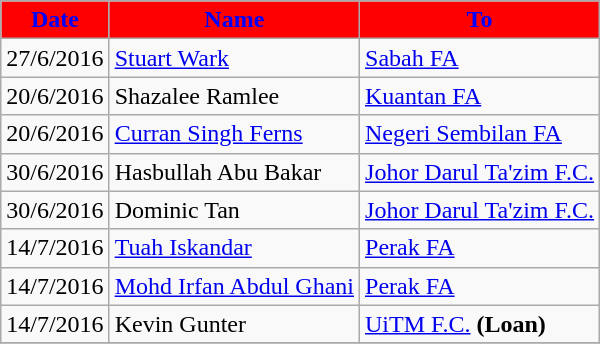<table class="wikitable sortable">
<tr>
<th style="background:Red; color:Blue;">Date</th>
<th style="background:Red; color:Blue;">Name</th>
<th style="background:Red; color:Blue;">To</th>
</tr>
<tr>
<td>27/6/2016</td>
<td> <a href='#'>Stuart Wark</a></td>
<td> <a href='#'>Sabah FA</a></td>
</tr>
<tr>
<td>20/6/2016</td>
<td> Shazalee Ramlee</td>
<td> <a href='#'>Kuantan FA</a></td>
</tr>
<tr>
<td>20/6/2016</td>
<td> <a href='#'>Curran Singh Ferns</a></td>
<td> <a href='#'>Negeri Sembilan FA</a></td>
</tr>
<tr>
<td>30/6/2016</td>
<td> Hasbullah Abu Bakar</td>
<td> <a href='#'>Johor Darul Ta'zim F.C.</a></td>
</tr>
<tr>
<td>30/6/2016</td>
<td> Dominic Tan</td>
<td> <a href='#'>Johor Darul Ta'zim F.C.</a></td>
</tr>
<tr>
<td>14/7/2016</td>
<td> <a href='#'>Tuah Iskandar</a></td>
<td> <a href='#'>Perak FA</a></td>
</tr>
<tr>
<td>14/7/2016</td>
<td> <a href='#'>Mohd Irfan Abdul Ghani</a></td>
<td> <a href='#'>Perak FA</a></td>
</tr>
<tr>
<td>14/7/2016</td>
<td> Kevin Gunter</td>
<td> <a href='#'>UiTM F.C.</a> <strong>(Loan)</strong></td>
</tr>
<tr>
</tr>
</table>
